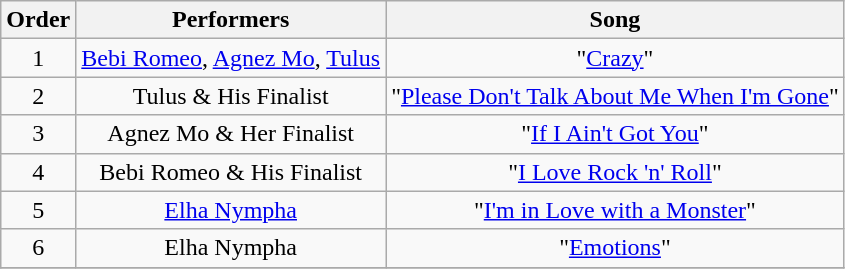<table class="wikitable" style="text-align:center;">
<tr>
<th>Order</th>
<th>Performers</th>
<th>Song</th>
</tr>
<tr>
<td>1</td>
<td><a href='#'>Bebi Romeo</a>, <a href='#'>Agnez Mo</a>, <a href='#'>Tulus</a></td>
<td>"<a href='#'>Crazy</a>"</td>
</tr>
<tr>
<td>2</td>
<td>Tulus & His Finalist <br></td>
<td>"<a href='#'>Please Don't Talk About Me When I'm Gone</a>"</td>
</tr>
<tr>
<td>3</td>
<td>Agnez Mo & Her Finalist <br></td>
<td>"<a href='#'>If I Ain't Got You</a>"</td>
</tr>
<tr>
<td>4</td>
<td>Bebi Romeo & His Finalist <br></td>
<td>"<a href='#'>I Love Rock 'n' Roll</a>"</td>
</tr>
<tr>
<td>5</td>
<td><a href='#'>Elha Nympha</a> <br></td>
<td>"<a href='#'>I'm in Love with a Monster</a>"</td>
</tr>
<tr>
<td>6</td>
<td>Elha Nympha</td>
<td>"<a href='#'>Emotions</a>"</td>
</tr>
<tr>
</tr>
</table>
